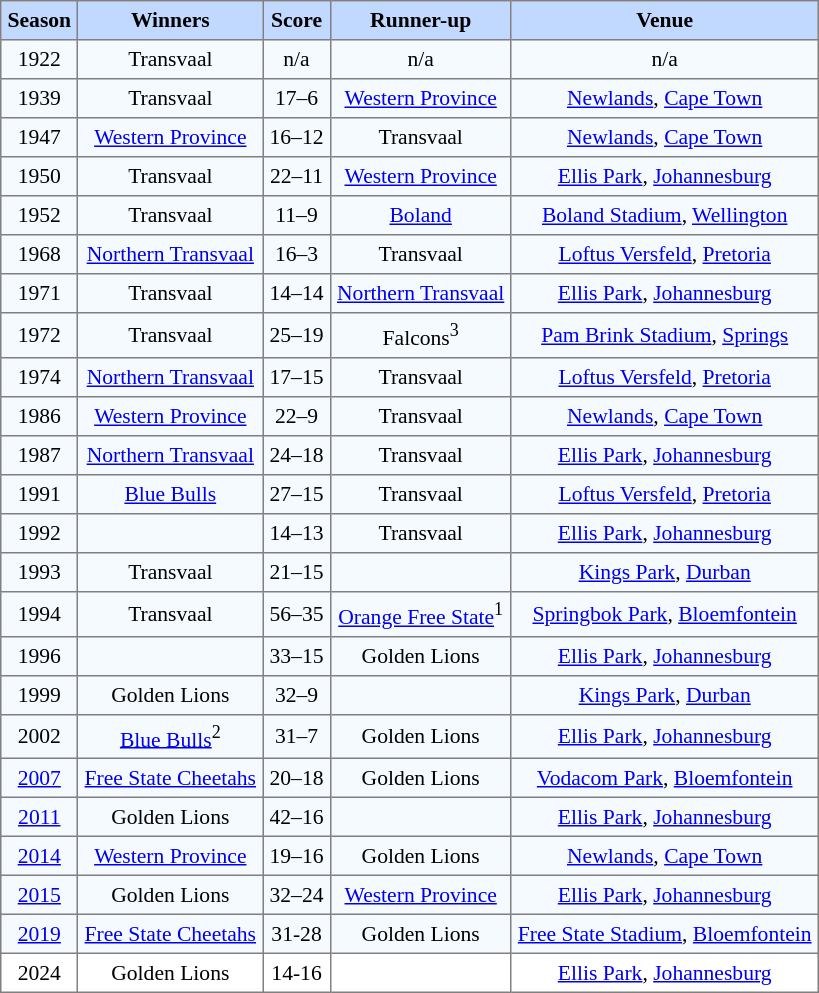<table border="1" cellpadding="4" cellspacing="0" style="text-align:center; font-size:90%; border-collapse:collapse;">
<tr style="background:#C1D8FF;">
<th>Season</th>
<th>Winners</th>
<th>Score</th>
<th>Runner-up</th>
<th>Venue</th>
</tr>
<tr style="background:#F5FAFF;">
<td>1922</td>
<td>Transvaal</td>
<td>n/a</td>
<td>n/a</td>
<td>n/a</td>
</tr>
<tr style="background:#F5FAFF;">
<td>1939</td>
<td>Transvaal</td>
<td>17–6</td>
<td><a href='#'>Western Province</a></td>
<td><a href='#'>Newlands</a>, <a href='#'>Cape Town</a></td>
</tr>
<tr style="background:#F5FAFF;">
<td>1947</td>
<td><a href='#'>Western Province</a></td>
<td>16–12</td>
<td>Transvaal</td>
<td><a href='#'>Newlands</a>, <a href='#'>Cape Town</a></td>
</tr>
<tr style="background:#F5FAFF;">
<td>1950</td>
<td>Transvaal</td>
<td>22–11</td>
<td><a href='#'>Western Province</a></td>
<td><a href='#'>Ellis Park</a>, <a href='#'>Johannesburg</a></td>
</tr>
<tr style="background:#F5FAFF;">
<td>1952</td>
<td>Transvaal</td>
<td>11–9</td>
<td><a href='#'>Boland</a></td>
<td><a href='#'>Boland Stadium</a>, <a href='#'>Wellington</a></td>
</tr>
<tr style="background:#F5FAFF;">
<td>1968</td>
<td><a href='#'>Northern Transvaal</a></td>
<td>16–3</td>
<td>Transvaal</td>
<td><a href='#'>Loftus Versfeld</a>, <a href='#'>Pretoria</a></td>
</tr>
<tr style="background:#F5FAFF;">
<td>1971</td>
<td>Transvaal</td>
<td>14–14</td>
<td><a href='#'>Northern Transvaal</a></td>
<td><a href='#'>Ellis Park</a>, <a href='#'>Johannesburg</a></td>
</tr>
<tr style="background:#F5FAFF;">
<td>1972</td>
<td>Transvaal</td>
<td>25–19</td>
<td>Falcons<sup>3</sup></td>
<td><a href='#'>Pam Brink Stadium</a>, <a href='#'>Springs</a></td>
</tr>
<tr style="background:#F5FAFF;">
<td>1974</td>
<td><a href='#'>Northern Transvaal</a></td>
<td>17–15</td>
<td>Transvaal</td>
<td><a href='#'>Loftus Versfeld</a>, <a href='#'>Pretoria</a></td>
</tr>
<tr style="background:#F5FAFF;">
<td>1986</td>
<td><a href='#'>Western Province</a></td>
<td>22–9</td>
<td>Transvaal</td>
<td><a href='#'>Newlands</a>, <a href='#'>Cape Town</a></td>
</tr>
<tr style="background:#F5FAFF;">
<td>1987</td>
<td><a href='#'>Northern Transvaal</a></td>
<td>24–18</td>
<td>Transvaal</td>
<td><a href='#'>Ellis Park</a>, <a href='#'>Johannesburg</a></td>
</tr>
<tr style="background:#F5FAFF;">
<td>1991</td>
<td><a href='#'>Blue Bulls</a></td>
<td>27–15</td>
<td>Transvaal</td>
<td><a href='#'>Loftus Versfeld</a>, <a href='#'>Pretoria</a></td>
</tr>
<tr style="background:#F5FAFF;">
<td>1992</td>
<td></td>
<td>14–13</td>
<td>Transvaal</td>
<td><a href='#'>Ellis Park</a>, <a href='#'>Johannesburg</a></td>
</tr>
<tr style="background:#F5FAFF;">
<td>1993</td>
<td>Transvaal</td>
<td>21–15</td>
<td></td>
<td><a href='#'>Kings Park</a>, <a href='#'>Durban</a></td>
</tr>
<tr style="background:#F5FAFF;">
<td>1994</td>
<td>Transvaal</td>
<td>56–35</td>
<td><a href='#'>Orange Free State</a><sup>1</sup></td>
<td><a href='#'>Springbok Park</a>, <a href='#'>Bloemfontein</a></td>
</tr>
<tr style="background:#F5FAFF;">
<td>1996</td>
<td></td>
<td>33–15</td>
<td>Golden Lions</td>
<td><a href='#'>Ellis Park</a>, <a href='#'>Johannesburg</a></td>
</tr>
<tr style="background:#F5FAFF;">
<td>1999</td>
<td>Golden Lions</td>
<td>32–9</td>
<td></td>
<td><a href='#'>Kings Park</a>, <a href='#'>Durban</a></td>
</tr>
<tr style="background:#F5FAFF;">
<td>2002</td>
<td><a href='#'>Blue Bulls</a><sup>2</sup></td>
<td>31–7</td>
<td>Golden Lions</td>
<td><a href='#'>Ellis Park</a>, <a href='#'>Johannesburg</a></td>
</tr>
<tr style="background:#F5FAFF;">
<td><a href='#'>2007</a></td>
<td><a href='#'>Free State Cheetahs</a></td>
<td>20–18</td>
<td>Golden Lions</td>
<td><a href='#'>Vodacom Park</a>, <a href='#'>Bloemfontein</a></td>
</tr>
<tr style="background:#F5FAFF;">
<td><a href='#'>2011</a></td>
<td>Golden Lions</td>
<td>42–16</td>
<td></td>
<td><a href='#'>Ellis Park</a>, <a href='#'>Johannesburg</a></td>
</tr>
<tr style="background:#F5FAFF;">
<td><a href='#'>2014</a></td>
<td><a href='#'>Western Province</a></td>
<td>19–16</td>
<td>Golden Lions</td>
<td><a href='#'>Newlands</a>, <a href='#'>Cape Town</a></td>
</tr>
<tr style="background:#F5FAFF;">
<td><a href='#'>2015</a></td>
<td>Golden Lions</td>
<td>32–24</td>
<td><a href='#'>Western Province</a></td>
<td><a href='#'>Ellis Park</a>, <a href='#'>Johannesburg</a></td>
</tr>
<tr style="background:#F5FAFF;">
<td><a href='#'>2019</a></td>
<td><a href='#'>Free State Cheetahs</a></td>
<td>31-28</td>
<td>Golden Lions</td>
<td><a href='#'>Free State Stadium</a>, <a href='#'>Bloemfontein</a></td>
</tr>
<tr>
<td>2024</td>
<td>Golden Lions</td>
<td>14-16</td>
<td></td>
<td><a href='#'>Ellis Park</a>, <a href='#'>Johannesburg</a></td>
</tr>
</table>
